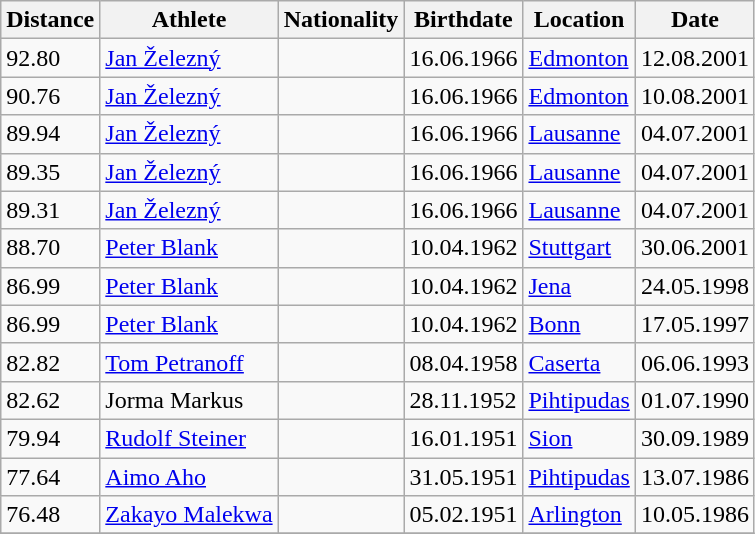<table class="wikitable">
<tr>
<th>Distance</th>
<th>Athlete</th>
<th>Nationality</th>
<th>Birthdate</th>
<th>Location</th>
<th>Date</th>
</tr>
<tr>
<td>92.80</td>
<td><a href='#'>Jan Železný</a></td>
<td></td>
<td>16.06.1966</td>
<td><a href='#'>Edmonton</a></td>
<td>12.08.2001</td>
</tr>
<tr>
<td>90.76</td>
<td><a href='#'>Jan Železný</a></td>
<td></td>
<td>16.06.1966</td>
<td><a href='#'>Edmonton</a></td>
<td>10.08.2001</td>
</tr>
<tr>
<td>89.94</td>
<td><a href='#'>Jan Železný</a></td>
<td></td>
<td>16.06.1966</td>
<td><a href='#'>Lausanne</a></td>
<td>04.07.2001</td>
</tr>
<tr>
<td>89.35</td>
<td><a href='#'>Jan Železný</a></td>
<td></td>
<td>16.06.1966</td>
<td><a href='#'>Lausanne</a></td>
<td>04.07.2001</td>
</tr>
<tr>
<td>89.31</td>
<td><a href='#'>Jan Železný</a></td>
<td></td>
<td>16.06.1966</td>
<td><a href='#'>Lausanne</a></td>
<td>04.07.2001</td>
</tr>
<tr>
<td>88.70</td>
<td><a href='#'>Peter Blank</a></td>
<td></td>
<td>10.04.1962</td>
<td><a href='#'>Stuttgart</a></td>
<td>30.06.2001</td>
</tr>
<tr>
<td>86.99</td>
<td><a href='#'>Peter Blank</a></td>
<td></td>
<td>10.04.1962</td>
<td><a href='#'>Jena</a></td>
<td>24.05.1998</td>
</tr>
<tr>
<td>86.99</td>
<td><a href='#'>Peter Blank</a></td>
<td></td>
<td>10.04.1962</td>
<td><a href='#'>Bonn</a></td>
<td>17.05.1997</td>
</tr>
<tr>
<td>82.82</td>
<td><a href='#'>Tom Petranoff</a></td>
<td></td>
<td>08.04.1958</td>
<td><a href='#'>Caserta</a></td>
<td>06.06.1993</td>
</tr>
<tr>
<td>82.62</td>
<td>Jorma Markus</td>
<td></td>
<td>28.11.1952</td>
<td><a href='#'>Pihtipudas</a></td>
<td>01.07.1990</td>
</tr>
<tr>
<td>79.94</td>
<td><a href='#'>Rudolf Steiner</a></td>
<td></td>
<td>16.01.1951</td>
<td><a href='#'>Sion</a></td>
<td>30.09.1989</td>
</tr>
<tr>
<td>77.64</td>
<td><a href='#'>Aimo Aho</a></td>
<td></td>
<td>31.05.1951</td>
<td><a href='#'>Pihtipudas</a></td>
<td>13.07.1986</td>
</tr>
<tr>
<td>76.48</td>
<td><a href='#'>Zakayo Malekwa</a></td>
<td></td>
<td>05.02.1951</td>
<td><a href='#'>Arlington</a></td>
<td>10.05.1986</td>
</tr>
<tr>
</tr>
</table>
